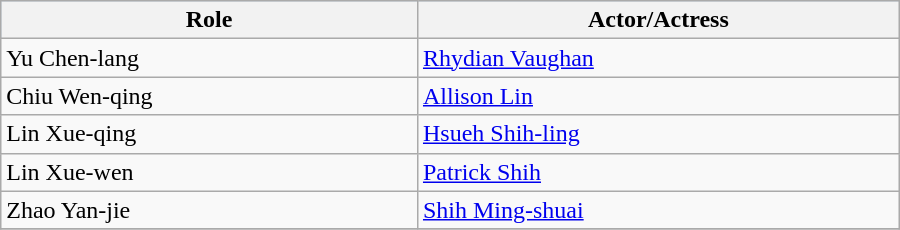<table class="wikitable" width="600">
<tr style="background:#ABCDEF;">
<th>Role</th>
<th>Actor/Actress</th>
</tr>
<tr>
<td>Yu Chen-lang</td>
<td><a href='#'>Rhydian Vaughan</a></td>
</tr>
<tr>
<td>Chiu Wen-qing</td>
<td><a href='#'>Allison Lin</a></td>
</tr>
<tr>
<td>Lin Xue-qing</td>
<td><a href='#'>Hsueh Shih-ling</a></td>
</tr>
<tr>
<td>Lin Xue-wen</td>
<td><a href='#'>Patrick Shih</a></td>
</tr>
<tr>
<td>Zhao Yan-jie</td>
<td><a href='#'>Shih Ming-shuai</a></td>
</tr>
<tr>
</tr>
</table>
